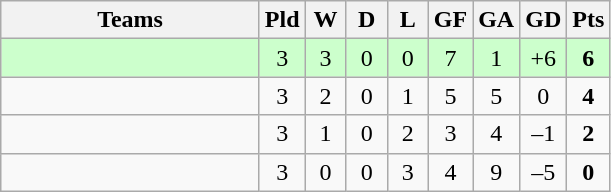<table class="wikitable" style="text-align: center;">
<tr>
<th width=165>Teams</th>
<th width=20>Pld</th>
<th width=20>W</th>
<th width=20>D</th>
<th width=20>L</th>
<th width=20>GF</th>
<th width=20>GA</th>
<th width=20>GD</th>
<th width=20>Pts</th>
</tr>
<tr align=center style="background:#ccffcc;">
<td style="text-align:left;"></td>
<td>3</td>
<td>3</td>
<td>0</td>
<td>0</td>
<td>7</td>
<td>1</td>
<td>+6</td>
<td><strong>6</strong></td>
</tr>
<tr align=center>
<td style="text-align:left;"></td>
<td>3</td>
<td>2</td>
<td>0</td>
<td>1</td>
<td>5</td>
<td>5</td>
<td>0</td>
<td><strong>4</strong></td>
</tr>
<tr align=center>
<td style="text-align:left;"></td>
<td>3</td>
<td>1</td>
<td>0</td>
<td>2</td>
<td>3</td>
<td>4</td>
<td>–1</td>
<td><strong>2</strong></td>
</tr>
<tr align=center>
<td style="text-align:left;"></td>
<td>3</td>
<td>0</td>
<td>0</td>
<td>3</td>
<td>4</td>
<td>9</td>
<td>–5</td>
<td><strong>0</strong></td>
</tr>
</table>
